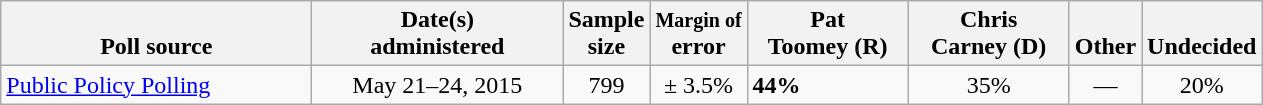<table class="wikitable">
<tr valign= bottom>
<th style="width:200px;">Poll source</th>
<th style="width:160px;">Date(s)<br>administered</th>
<th class=small>Sample<br>size</th>
<th><small>Margin of</small><br>error</th>
<th style="width:100px;">Pat<br>Toomey (R)</th>
<th style="width:100px;">Chris<br>Carney (D)</th>
<th>Other</th>
<th>Undecided</th>
</tr>
<tr>
<td><a href='#'>Public Policy Polling</a></td>
<td align=center>May 21–24, 2015</td>
<td align=center>799</td>
<td align=center>± 3.5%</td>
<td><strong>44%</strong></td>
<td align=center>35%</td>
<td align=center>—</td>
<td align=center>20%</td>
</tr>
</table>
